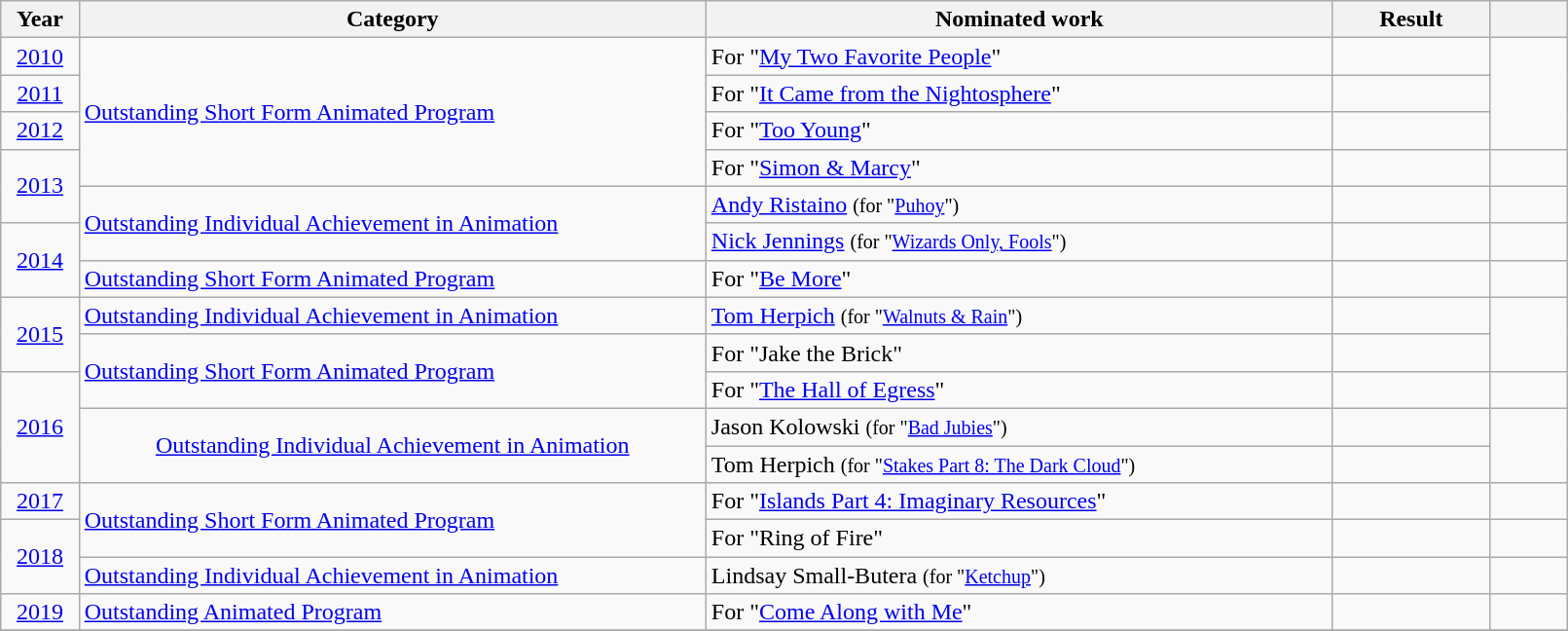<table class="wikitable" style="width:85%;">
<tr>
<th width=5%>Year</th>
<th style="width:40%;">Category</th>
<th style="width:40%;">Nominated work</th>
<th style="width:10%;">Result</th>
<th width=5%></th>
</tr>
<tr>
<td style="text-align:center;"><a href='#'>2010</a></td>
<td rowspan="4"><a href='#'>Outstanding Short Form Animated Program</a></td>
<td>For "<a href='#'>My Two Favorite People</a>"</td>
<td></td>
<td rowspan="3"></td>
</tr>
<tr>
<td style="text-align:center;"><a href='#'>2011</a></td>
<td>For "<a href='#'>It Came from the Nightosphere</a>"</td>
<td></td>
</tr>
<tr>
<td rowspan="1" style="text-align:center;"><a href='#'>2012</a></td>
<td>For "<a href='#'>Too Young</a>"</td>
<td></td>
</tr>
<tr>
<td rowspan="2" style="text-align:center;"><a href='#'>2013</a></td>
<td>For "<a href='#'>Simon & Marcy</a>"</td>
<td></td>
<td></td>
</tr>
<tr>
<td rowspan="2"><a href='#'>Outstanding Individual Achievement in Animation</a></td>
<td><a href='#'>Andy Ristaino</a> <small>(for "<a href='#'>Puhoy</a>")</small></td>
<td></td>
<td></td>
</tr>
<tr>
<td rowspan="2" style="text-align:center;"><a href='#'>2014</a></td>
<td><a href='#'>Nick Jennings</a> <small>(for "<a href='#'>Wizards Only, Fools</a>")</small></td>
<td></td>
<td></td>
</tr>
<tr>
<td><a href='#'>Outstanding Short Form Animated Program</a></td>
<td>For "<a href='#'>Be More</a>"</td>
<td></td>
<td></td>
</tr>
<tr>
<td rowspan="2" style="text-align:center;"><a href='#'>2015</a></td>
<td><a href='#'>Outstanding Individual Achievement in Animation</a></td>
<td><a href='#'>Tom Herpich</a> <small>(for "<a href='#'>Walnuts & Rain</a>")</small></td>
<td></td>
<td rowspan="2"></td>
</tr>
<tr>
<td rowspan="2"><a href='#'>Outstanding Short Form Animated Program</a></td>
<td>For "Jake the Brick"</td>
<td></td>
</tr>
<tr>
<td rowspan="3" style="text-align:center;"><a href='#'>2016</a></td>
<td>For "<a href='#'>The Hall of Egress</a>"</td>
<td></td>
<td></td>
</tr>
<tr>
<td rowspan="2" style="text-align:center;"><a href='#'>Outstanding Individual Achievement in Animation</a></td>
<td>Jason Kolowski <small>(for "<a href='#'>Bad Jubies</a>")</small></td>
<td></td>
<td rowspan="2"></td>
</tr>
<tr>
<td>Tom Herpich <small>(for "<a href='#'>Stakes Part 8: The Dark Cloud</a>")</small></td>
<td></td>
</tr>
<tr>
<td rowspan="1" style="text-align:center;"><a href='#'>2017</a></td>
<td rowspan="2"><a href='#'>Outstanding Short Form Animated Program</a></td>
<td>For "<a href='#'>Islands Part 4: Imaginary Resources</a>"</td>
<td></td>
<td></td>
</tr>
<tr>
<td rowspan="2" style="text-align:center;"><a href='#'>2018</a></td>
<td>For "Ring of Fire"</td>
<td></td>
<td></td>
</tr>
<tr>
<td><a href='#'>Outstanding Individual Achievement in Animation</a></td>
<td>Lindsay Small-Butera <small>(for "<a href='#'>Ketchup</a>")</small></td>
<td></td>
<td></td>
</tr>
<tr>
<td style="text-align:center;"><a href='#'>2019</a></td>
<td><a href='#'>Outstanding Animated Program</a></td>
<td>For "<a href='#'>Come Along with Me</a>"</td>
<td></td>
<td></td>
</tr>
<tr>
</tr>
</table>
